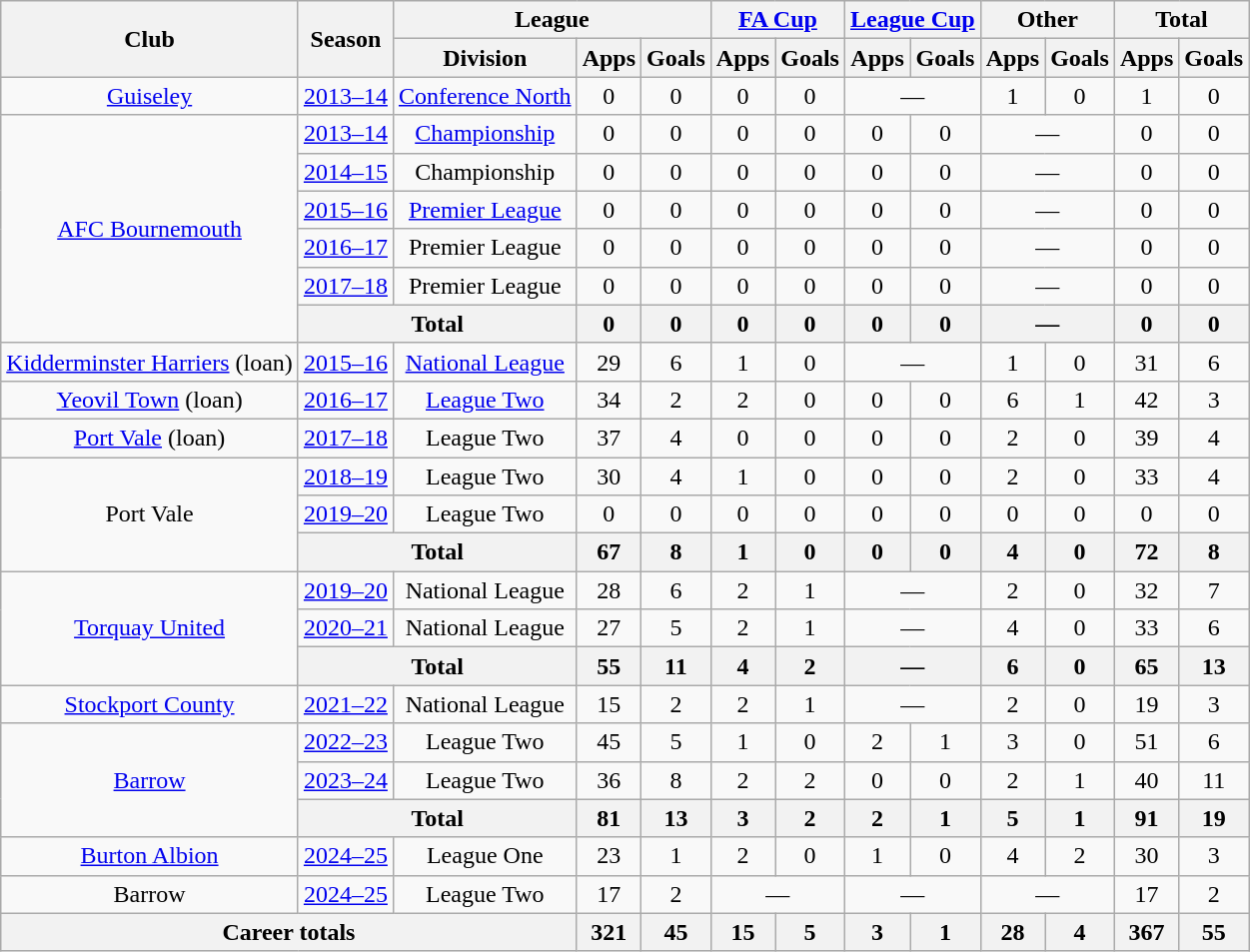<table class="wikitable" style="text-align:center">
<tr>
<th rowspan="2">Club</th>
<th rowspan="2">Season</th>
<th colspan="3">League</th>
<th colspan="2"><a href='#'>FA Cup</a></th>
<th colspan="2"><a href='#'>League Cup</a></th>
<th colspan="2">Other</th>
<th colspan="2">Total</th>
</tr>
<tr>
<th>Division</th>
<th>Apps</th>
<th>Goals</th>
<th>Apps</th>
<th>Goals</th>
<th>Apps</th>
<th>Goals</th>
<th>Apps</th>
<th>Goals</th>
<th>Apps</th>
<th>Goals</th>
</tr>
<tr>
<td><a href='#'>Guiseley</a></td>
<td><a href='#'>2013–14</a></td>
<td><a href='#'>Conference North</a></td>
<td>0</td>
<td>0</td>
<td>0</td>
<td>0</td>
<td colspan="2">—</td>
<td>1</td>
<td>0</td>
<td>1</td>
<td>0</td>
</tr>
<tr>
<td rowspan="6"><a href='#'>AFC Bournemouth</a></td>
<td><a href='#'>2013–14</a></td>
<td><a href='#'>Championship</a></td>
<td>0</td>
<td>0</td>
<td>0</td>
<td>0</td>
<td>0</td>
<td>0</td>
<td colspan="2">—</td>
<td>0</td>
<td>0</td>
</tr>
<tr>
<td><a href='#'>2014–15</a></td>
<td>Championship</td>
<td>0</td>
<td>0</td>
<td>0</td>
<td>0</td>
<td>0</td>
<td>0</td>
<td colspan="2">—</td>
<td>0</td>
<td>0</td>
</tr>
<tr>
<td><a href='#'>2015–16</a></td>
<td><a href='#'>Premier League</a></td>
<td>0</td>
<td>0</td>
<td>0</td>
<td>0</td>
<td>0</td>
<td>0</td>
<td colspan="2">—</td>
<td>0</td>
<td>0</td>
</tr>
<tr>
<td><a href='#'>2016–17</a></td>
<td>Premier League</td>
<td>0</td>
<td>0</td>
<td>0</td>
<td>0</td>
<td>0</td>
<td>0</td>
<td colspan="2">—</td>
<td>0</td>
<td>0</td>
</tr>
<tr>
<td><a href='#'>2017–18</a></td>
<td>Premier League</td>
<td>0</td>
<td>0</td>
<td>0</td>
<td>0</td>
<td>0</td>
<td>0</td>
<td colspan="2">—</td>
<td>0</td>
<td>0</td>
</tr>
<tr>
<th colspan="2">Total</th>
<th>0</th>
<th>0</th>
<th>0</th>
<th>0</th>
<th>0</th>
<th>0</th>
<th colspan="2">—</th>
<th>0</th>
<th>0</th>
</tr>
<tr>
<td><a href='#'>Kidderminster Harriers</a> (loan)</td>
<td><a href='#'>2015–16</a></td>
<td><a href='#'>National League</a></td>
<td>29</td>
<td>6</td>
<td>1</td>
<td>0</td>
<td colspan="2">—</td>
<td>1</td>
<td>0</td>
<td>31</td>
<td>6</td>
</tr>
<tr>
<td><a href='#'>Yeovil Town</a> (loan)</td>
<td><a href='#'>2016–17</a></td>
<td><a href='#'>League Two</a></td>
<td>34</td>
<td>2</td>
<td>2</td>
<td>0</td>
<td>0</td>
<td>0</td>
<td>6</td>
<td>1</td>
<td>42</td>
<td>3</td>
</tr>
<tr>
<td><a href='#'>Port Vale</a> (loan)</td>
<td><a href='#'>2017–18</a></td>
<td>League Two</td>
<td>37</td>
<td>4</td>
<td>0</td>
<td>0</td>
<td>0</td>
<td>0</td>
<td>2</td>
<td>0</td>
<td>39</td>
<td>4</td>
</tr>
<tr>
<td rowspan="3">Port Vale</td>
<td><a href='#'>2018–19</a></td>
<td>League Two</td>
<td>30</td>
<td>4</td>
<td>1</td>
<td>0</td>
<td>0</td>
<td>0</td>
<td>2</td>
<td>0</td>
<td>33</td>
<td>4</td>
</tr>
<tr>
<td><a href='#'>2019–20</a></td>
<td>League Two</td>
<td>0</td>
<td>0</td>
<td>0</td>
<td>0</td>
<td>0</td>
<td>0</td>
<td>0</td>
<td>0</td>
<td>0</td>
<td>0</td>
</tr>
<tr>
<th colspan="2">Total</th>
<th>67</th>
<th>8</th>
<th>1</th>
<th>0</th>
<th>0</th>
<th>0</th>
<th>4</th>
<th>0</th>
<th>72</th>
<th>8</th>
</tr>
<tr>
<td rowspan="3"><a href='#'>Torquay United</a></td>
<td><a href='#'>2019–20</a></td>
<td>National League</td>
<td>28</td>
<td>6</td>
<td>2</td>
<td>1</td>
<td colspan="2">—</td>
<td>2</td>
<td>0</td>
<td>32</td>
<td>7</td>
</tr>
<tr>
<td><a href='#'>2020–21</a></td>
<td>National League</td>
<td>27</td>
<td>5</td>
<td>2</td>
<td>1</td>
<td colspan="2">—</td>
<td>4</td>
<td>0</td>
<td>33</td>
<td>6</td>
</tr>
<tr>
<th colspan="2">Total</th>
<th>55</th>
<th>11</th>
<th>4</th>
<th>2</th>
<th colspan="2">—</th>
<th>6</th>
<th>0</th>
<th>65</th>
<th>13</th>
</tr>
<tr>
<td><a href='#'>Stockport County</a></td>
<td><a href='#'>2021–22</a></td>
<td>National League</td>
<td>15</td>
<td>2</td>
<td>2</td>
<td>1</td>
<td colspan="2">—</td>
<td>2</td>
<td>0</td>
<td>19</td>
<td>3</td>
</tr>
<tr>
<td rowspan="3"><a href='#'>Barrow</a></td>
<td><a href='#'>2022–23</a></td>
<td>League Two</td>
<td>45</td>
<td>5</td>
<td>1</td>
<td>0</td>
<td>2</td>
<td>1</td>
<td>3</td>
<td>0</td>
<td>51</td>
<td>6</td>
</tr>
<tr>
<td><a href='#'>2023–24</a></td>
<td>League Two</td>
<td>36</td>
<td>8</td>
<td>2</td>
<td>2</td>
<td>0</td>
<td>0</td>
<td>2</td>
<td>1</td>
<td>40</td>
<td>11</td>
</tr>
<tr>
<th colspan="2">Total</th>
<th>81</th>
<th>13</th>
<th>3</th>
<th>2</th>
<th>2</th>
<th>1</th>
<th>5</th>
<th>1</th>
<th>91</th>
<th>19</th>
</tr>
<tr>
<td><a href='#'>Burton Albion</a></td>
<td><a href='#'>2024–25</a></td>
<td>League One</td>
<td>23</td>
<td>1</td>
<td>2</td>
<td>0</td>
<td>1</td>
<td>0</td>
<td>4</td>
<td>2</td>
<td>30</td>
<td>3</td>
</tr>
<tr>
<td>Barrow</td>
<td><a href='#'>2024–25</a></td>
<td>League Two</td>
<td>17</td>
<td>2</td>
<td colspan="2">—</td>
<td colspan="2">—</td>
<td colspan="2">—</td>
<td>17</td>
<td>2</td>
</tr>
<tr>
<th colspan="3">Career totals</th>
<th>321</th>
<th>45</th>
<th>15</th>
<th>5</th>
<th>3</th>
<th>1</th>
<th>28</th>
<th>4</th>
<th>367</th>
<th>55</th>
</tr>
</table>
